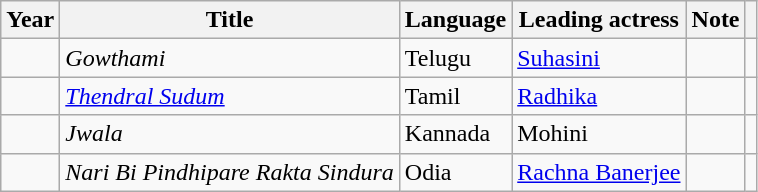<table class="wikitable">
<tr>
<th>Year</th>
<th>Title</th>
<th>Language</th>
<th>Leading actress</th>
<th>Note</th>
<th></th>
</tr>
<tr>
<td></td>
<td><em>Gowthami</em></td>
<td>Telugu</td>
<td><a href='#'>Suhasini</a></td>
<td></td>
<td></td>
</tr>
<tr>
<td></td>
<td><em><a href='#'>Thendral Sudum</a></em></td>
<td>Tamil</td>
<td><a href='#'>Radhika</a></td>
<td></td>
<td></td>
</tr>
<tr>
<td></td>
<td><em>Jwala</em></td>
<td>Kannada</td>
<td>Mohini</td>
<td></td>
<td></td>
</tr>
<tr>
<td></td>
<td><em>Nari Bi Pindhipare Rakta Sindura</em></td>
<td>Odia</td>
<td><a href='#'>Rachna Banerjee</a></td>
<td></td>
<td></td>
</tr>
</table>
